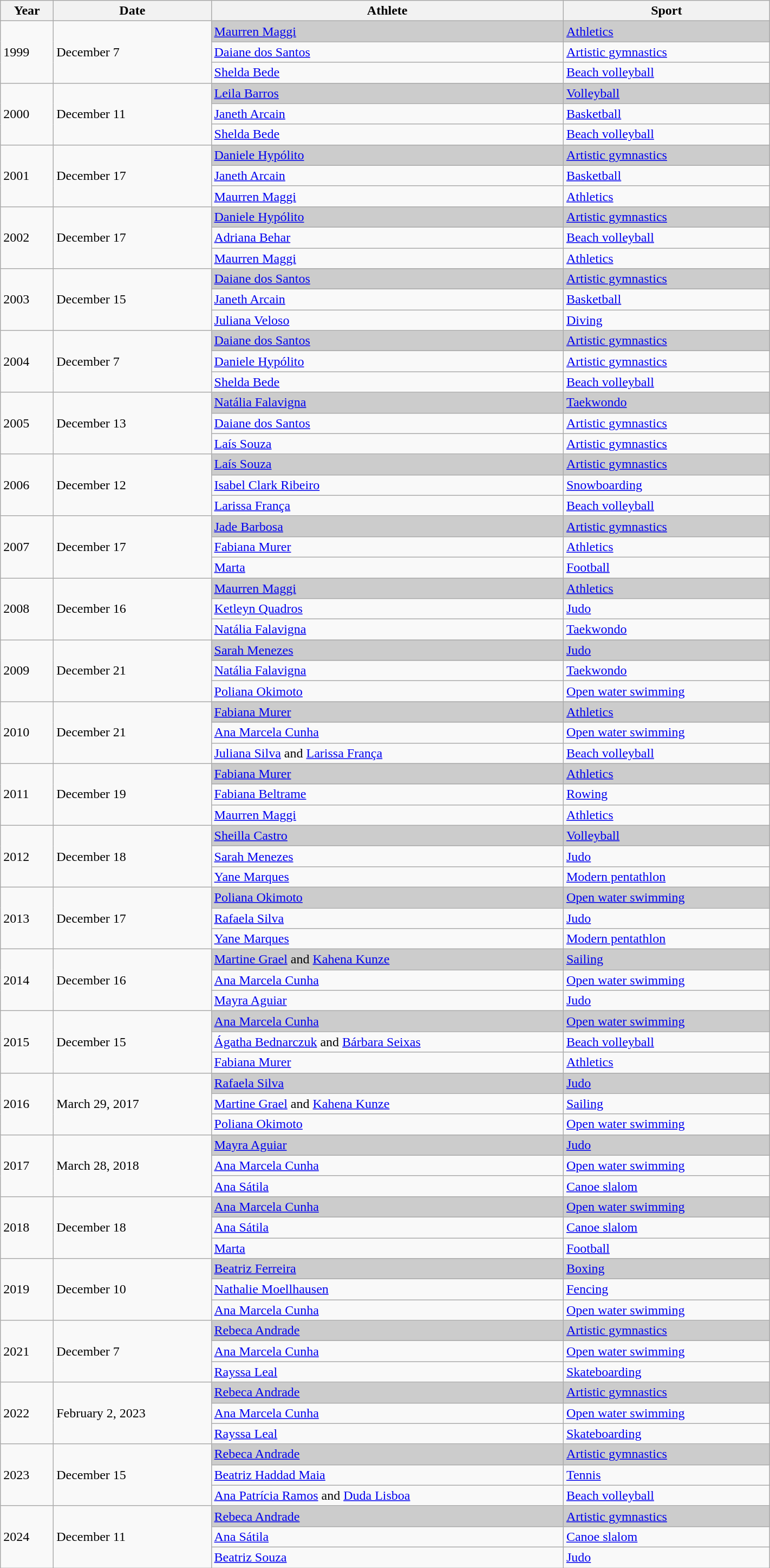<table class="wikitable" width="75%">
<tr>
<th>Year</th>
<th>Date</th>
<th>Athlete</th>
<th>Sport</th>
</tr>
<tr>
<td rowspan=3>1999</td>
<td rowspan=3>December 7</td>
<td style="background:#cccccc;"><a href='#'>Maurren Maggi</a></td>
<td style="background:#cccccc;"><a href='#'>Athletics</a></td>
</tr>
<tr>
<td><a href='#'>Daiane dos Santos</a></td>
<td><a href='#'>Artistic gymnastics</a></td>
</tr>
<tr>
<td><a href='#'>Shelda Bede</a></td>
<td><a href='#'>Beach volleyball</a></td>
</tr>
<tr>
<td rowspan=3>2000</td>
<td rowspan=3>December 11</td>
<td style="background:#cccccc;"><a href='#'>Leila Barros</a></td>
<td style="background:#cccccc;"><a href='#'>Volleyball</a></td>
</tr>
<tr>
<td><a href='#'>Janeth Arcain</a></td>
<td><a href='#'>Basketball</a></td>
</tr>
<tr>
<td><a href='#'>Shelda Bede</a></td>
<td><a href='#'>Beach volleyball</a></td>
</tr>
<tr>
<td rowspan=3>2001</td>
<td rowspan=3>December 17</td>
<td style="background:#cccccc;"><a href='#'>Daniele Hypólito</a></td>
<td style="background:#cccccc;"><a href='#'>Artistic gymnastics</a></td>
</tr>
<tr>
<td><a href='#'>Janeth Arcain</a></td>
<td><a href='#'>Basketball</a></td>
</tr>
<tr>
<td><a href='#'>Maurren Maggi</a></td>
<td><a href='#'>Athletics</a></td>
</tr>
<tr>
<td rowspan=3>2002</td>
<td rowspan=3>December 17</td>
<td style="background:#cccccc;"><a href='#'>Daniele Hypólito</a></td>
<td style="background:#cccccc;"><a href='#'>Artistic gymnastics</a></td>
</tr>
<tr>
<td><a href='#'>Adriana Behar</a></td>
<td><a href='#'>Beach volleyball</a></td>
</tr>
<tr>
<td><a href='#'>Maurren Maggi</a></td>
<td><a href='#'>Athletics</a></td>
</tr>
<tr>
<td rowspan=3>2003</td>
<td rowspan=3>December 15</td>
<td style="background:#cccccc;"><a href='#'>Daiane dos Santos</a></td>
<td style="background:#cccccc;"><a href='#'>Artistic gymnastics</a></td>
</tr>
<tr>
<td><a href='#'>Janeth Arcain</a></td>
<td><a href='#'>Basketball</a></td>
</tr>
<tr>
<td><a href='#'>Juliana Veloso</a></td>
<td><a href='#'>Diving</a></td>
</tr>
<tr>
<td rowspan=3>2004</td>
<td rowspan=3>December 7</td>
<td style="background:#cccccc;"><a href='#'>Daiane dos Santos</a></td>
<td style="background:#cccccc;"><a href='#'>Artistic gymnastics</a></td>
</tr>
<tr>
<td><a href='#'>Daniele Hypólito</a></td>
<td><a href='#'>Artistic gymnastics</a></td>
</tr>
<tr>
<td><a href='#'>Shelda Bede</a></td>
<td><a href='#'>Beach volleyball</a></td>
</tr>
<tr>
<td rowspan=3>2005</td>
<td rowspan=3>December 13</td>
<td style="background:#cccccc;"><a href='#'>Natália Falavigna</a></td>
<td style="background:#cccccc;"><a href='#'>Taekwondo</a></td>
</tr>
<tr>
<td><a href='#'>Daiane dos Santos</a></td>
<td><a href='#'>Artistic gymnastics</a></td>
</tr>
<tr>
<td><a href='#'>Laís Souza</a></td>
<td><a href='#'>Artistic gymnastics</a></td>
</tr>
<tr>
<td rowspan=3>2006</td>
<td rowspan=3>December 12</td>
<td style="background:#cccccc;"><a href='#'>Laís Souza</a></td>
<td style="background:#cccccc;"><a href='#'>Artistic gymnastics</a></td>
</tr>
<tr>
<td><a href='#'>Isabel Clark Ribeiro</a></td>
<td><a href='#'>Snowboarding</a></td>
</tr>
<tr>
<td><a href='#'>Larissa França</a></td>
<td><a href='#'>Beach volleyball</a></td>
</tr>
<tr>
<td rowspan=3>2007</td>
<td rowspan=3>December 17</td>
<td style="background:#cccccc;"><a href='#'>Jade Barbosa</a></td>
<td style="background:#cccccc;"><a href='#'>Artistic gymnastics</a></td>
</tr>
<tr>
<td><a href='#'>Fabiana Murer</a></td>
<td><a href='#'>Athletics</a></td>
</tr>
<tr>
<td><a href='#'>Marta</a></td>
<td><a href='#'>Football</a></td>
</tr>
<tr>
<td rowspan=3>2008</td>
<td rowspan=3>December 16</td>
<td style="background:#cccccc;"><a href='#'>Maurren Maggi</a></td>
<td style="background:#cccccc;"><a href='#'>Athletics</a></td>
</tr>
<tr>
<td><a href='#'>Ketleyn Quadros</a></td>
<td><a href='#'>Judo</a></td>
</tr>
<tr>
<td><a href='#'>Natália Falavigna</a></td>
<td><a href='#'>Taekwondo</a></td>
</tr>
<tr>
<td rowspan=3>2009</td>
<td rowspan=3>December 21</td>
<td style="background:#cccccc;"><a href='#'>Sarah Menezes</a></td>
<td style="background:#cccccc;"><a href='#'>Judo</a></td>
</tr>
<tr>
<td><a href='#'>Natália Falavigna</a></td>
<td><a href='#'>Taekwondo</a></td>
</tr>
<tr>
<td><a href='#'>Poliana Okimoto</a></td>
<td><a href='#'>Open water swimming</a></td>
</tr>
<tr>
<td rowspan=3>2010</td>
<td rowspan=3>December 21</td>
<td style="background:#cccccc;"><a href='#'>Fabiana Murer</a></td>
<td style="background:#cccccc;"><a href='#'>Athletics</a></td>
</tr>
<tr>
<td><a href='#'>Ana Marcela Cunha</a></td>
<td><a href='#'>Open water swimming</a></td>
</tr>
<tr>
<td><a href='#'>Juliana Silva</a> and <a href='#'>Larissa França</a></td>
<td><a href='#'>Beach volleyball</a></td>
</tr>
<tr>
<td rowspan=3>2011</td>
<td rowspan=3>December 19</td>
<td style="background:#cccccc;"><a href='#'>Fabiana Murer</a></td>
<td style="background:#cccccc;"><a href='#'>Athletics</a></td>
</tr>
<tr>
<td><a href='#'>Fabiana Beltrame</a></td>
<td><a href='#'>Rowing</a></td>
</tr>
<tr>
<td><a href='#'>Maurren Maggi</a></td>
<td><a href='#'>Athletics</a></td>
</tr>
<tr>
<td rowspan=3>2012</td>
<td rowspan=3>December 18</td>
<td style="background:#cccccc;"><a href='#'>Sheilla Castro</a></td>
<td style="background:#cccccc;"><a href='#'>Volleyball</a></td>
</tr>
<tr>
<td><a href='#'>Sarah Menezes</a></td>
<td><a href='#'>Judo</a></td>
</tr>
<tr>
<td><a href='#'>Yane Marques</a></td>
<td><a href='#'>Modern pentathlon</a></td>
</tr>
<tr>
<td rowspan=3>2013</td>
<td rowspan=3>December 17</td>
<td style="background:#cccccc;"><a href='#'>Poliana Okimoto</a></td>
<td style="background:#cccccc;"><a href='#'>Open water swimming</a></td>
</tr>
<tr>
<td><a href='#'>Rafaela Silva</a></td>
<td><a href='#'>Judo</a></td>
</tr>
<tr>
<td><a href='#'>Yane Marques</a></td>
<td><a href='#'>Modern pentathlon</a></td>
</tr>
<tr>
<td rowspan=3>2014</td>
<td rowspan=3>December 16</td>
<td style="background:#cccccc;"><a href='#'>Martine Grael</a> and <a href='#'>Kahena Kunze</a></td>
<td style="background:#cccccc;"><a href='#'>Sailing</a></td>
</tr>
<tr>
<td><a href='#'>Ana Marcela Cunha</a></td>
<td><a href='#'>Open water swimming</a></td>
</tr>
<tr>
<td><a href='#'>Mayra Aguiar</a></td>
<td><a href='#'>Judo</a></td>
</tr>
<tr>
<td rowspan=3>2015</td>
<td rowspan=3>December 15</td>
<td style="background:#cccccc;"><a href='#'>Ana Marcela Cunha</a></td>
<td style="background:#cccccc;"><a href='#'>Open water swimming</a></td>
</tr>
<tr>
<td><a href='#'>Ágatha Bednarczuk</a> and <a href='#'>Bárbara Seixas</a></td>
<td><a href='#'>Beach volleyball</a></td>
</tr>
<tr>
<td><a href='#'>Fabiana Murer</a></td>
<td><a href='#'>Athletics</a></td>
</tr>
<tr>
<td rowspan=3>2016</td>
<td rowspan=3>March 29, 2017</td>
<td style="background:#cccccc;"><a href='#'>Rafaela Silva</a></td>
<td style="background:#cccccc;"><a href='#'>Judo</a></td>
</tr>
<tr>
<td><a href='#'>Martine Grael</a> and <a href='#'>Kahena Kunze</a></td>
<td><a href='#'>Sailing</a></td>
</tr>
<tr>
<td><a href='#'>Poliana Okimoto</a></td>
<td><a href='#'>Open water swimming</a></td>
</tr>
<tr>
<td rowspan=3>2017</td>
<td rowspan=3>March 28, 2018</td>
<td style="background:#cccccc;"><a href='#'>Mayra Aguiar</a></td>
<td style="background:#cccccc;"><a href='#'>Judo</a></td>
</tr>
<tr>
<td><a href='#'>Ana Marcela Cunha</a></td>
<td><a href='#'>Open water swimming</a></td>
</tr>
<tr>
<td><a href='#'>Ana Sátila</a></td>
<td><a href='#'>Canoe slalom</a></td>
</tr>
<tr>
<td rowspan=3>2018</td>
<td rowspan=3>December 18</td>
<td style="background:#cccccc;"><a href='#'>Ana Marcela Cunha</a></td>
<td style="background:#cccccc;"><a href='#'>Open water swimming</a></td>
</tr>
<tr>
<td><a href='#'>Ana Sátila</a></td>
<td><a href='#'>Canoe slalom</a></td>
</tr>
<tr>
<td><a href='#'>Marta</a></td>
<td><a href='#'>Football</a></td>
</tr>
<tr>
<td rowspan=3>2019</td>
<td rowspan=3>December 10</td>
<td style="background:#cccccc;"><a href='#'>Beatriz Ferreira</a></td>
<td style="background:#cccccc;"><a href='#'>Boxing</a></td>
</tr>
<tr>
<td><a href='#'>Nathalie Moellhausen</a></td>
<td><a href='#'>Fencing</a></td>
</tr>
<tr>
<td><a href='#'>Ana Marcela Cunha</a></td>
<td><a href='#'>Open water swimming</a></td>
</tr>
<tr>
<td rowspan=3>2021</td>
<td rowspan=3>December 7</td>
<td style="background:#cccccc;"><a href='#'>Rebeca Andrade</a></td>
<td style="background:#cccccc;"><a href='#'>Artistic gymnastics</a></td>
</tr>
<tr>
<td><a href='#'>Ana Marcela Cunha</a></td>
<td><a href='#'>Open water swimming</a></td>
</tr>
<tr>
<td><a href='#'>Rayssa Leal</a></td>
<td><a href='#'>Skateboarding</a></td>
</tr>
<tr>
<td rowspan=3>2022</td>
<td rowspan=3>February 2, 2023</td>
<td style="background:#cccccc;"><a href='#'>Rebeca Andrade</a></td>
<td style="background:#cccccc;"><a href='#'>Artistic gymnastics</a></td>
</tr>
<tr>
<td><a href='#'>Ana Marcela Cunha</a></td>
<td><a href='#'>Open water swimming</a></td>
</tr>
<tr>
<td><a href='#'>Rayssa Leal</a></td>
<td><a href='#'>Skateboarding</a></td>
</tr>
<tr>
<td rowspan=3>2023</td>
<td rowspan=3>December 15</td>
<td style="background:#cccccc;"><a href='#'>Rebeca Andrade</a></td>
<td style="background:#cccccc;"><a href='#'>Artistic gymnastics</a></td>
</tr>
<tr>
<td><a href='#'>Beatriz Haddad Maia</a></td>
<td><a href='#'>Tennis</a></td>
</tr>
<tr>
<td><a href='#'>Ana Patrícia Ramos</a> and <a href='#'>Duda Lisboa</a></td>
<td><a href='#'>Beach volleyball</a></td>
</tr>
<tr>
<td rowspan=3>2024</td>
<td rowspan=3>December 11</td>
<td style="background:#cccccc;"><a href='#'>Rebeca Andrade</a></td>
<td style="background:#cccccc;"><a href='#'>Artistic gymnastics</a></td>
</tr>
<tr>
<td><a href='#'>Ana Sátila</a></td>
<td><a href='#'>Canoe slalom</a></td>
</tr>
<tr>
<td><a href='#'>Beatriz Souza</a></td>
<td><a href='#'>Judo</a></td>
</tr>
</table>
